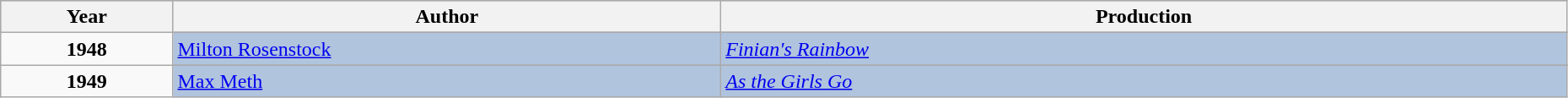<table class="wikitable" style="width:98%;">
<tr style="background:#bebebe;">
<th style="width:11%;">Year</th>
<th style="width:35%;">Author</th>
<th style="width:54%;">Production</th>
</tr>
<tr>
<td rowspan="2" align="center"><strong>1948</strong><br></td>
</tr>
<tr style="background:#B0C4DE">
<td><a href='#'>Milton Rosenstock</a></td>
<td><em><a href='#'>Finian's Rainbow</a></em></td>
</tr>
<tr>
<td rowspan="2" align="center"><strong>1949</strong><br></td>
</tr>
<tr style="background:#B0C4DE">
<td><a href='#'>Max Meth</a></td>
<td><em><a href='#'>As the Girls Go</a></em></td>
</tr>
</table>
